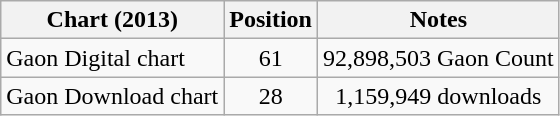<table class="wikitable sortable">
<tr>
<th>Chart (2013)</th>
<th>Position</th>
<th>Notes</th>
</tr>
<tr>
<td>Gaon Digital chart</td>
<td style="text-align:center;">61</td>
<td style="text-align:center;">92,898,503 Gaon Count</td>
</tr>
<tr>
<td>Gaon Download chart</td>
<td style="text-align:center;">28</td>
<td style="text-align:center;">1,159,949 downloads</td>
</tr>
</table>
